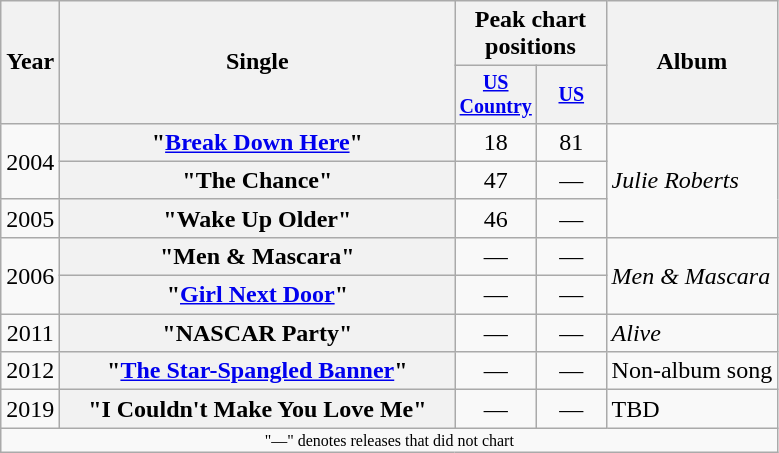<table class="wikitable plainrowheaders" style="text-align:center;">
<tr>
<th rowspan="2">Year</th>
<th rowspan="2" style="width:16em;">Single</th>
<th colspan="2">Peak chart<br>positions</th>
<th rowspan="2">Album</th>
</tr>
<tr style="font-size:smaller;">
<th width="40"><a href='#'>US Country</a><br></th>
<th width="40"><a href='#'>US</a><br></th>
</tr>
<tr>
<td rowspan="2">2004</td>
<th scope="row">"<a href='#'>Break Down Here</a>"</th>
<td>18</td>
<td>81</td>
<td align="left" rowspan="3"><em>Julie Roberts</em></td>
</tr>
<tr>
<th scope="row">"The Chance"</th>
<td>47</td>
<td>—</td>
</tr>
<tr>
<td>2005</td>
<th scope="row">"Wake Up Older"</th>
<td>46</td>
<td>—</td>
</tr>
<tr>
<td rowspan="2">2006</td>
<th scope="row">"Men & Mascara"</th>
<td>—</td>
<td>—</td>
<td align="left" rowspan="2"><em>Men & Mascara</em></td>
</tr>
<tr>
<th scope="row">"<a href='#'>Girl Next Door</a>"</th>
<td>—</td>
<td>—</td>
</tr>
<tr>
<td>2011</td>
<th scope="row">"NASCAR Party"</th>
<td>—</td>
<td>—</td>
<td align="left"><em>Alive</em></td>
</tr>
<tr>
<td>2012</td>
<th scope="row">"<a href='#'>The Star-Spangled Banner</a>"</th>
<td>—</td>
<td>—</td>
<td align="left">Non-album song</td>
</tr>
<tr>
<td>2019</td>
<th scope="row">"I Couldn't Make You Love Me"</th>
<td>—</td>
<td>—</td>
<td align="left">TBD</td>
</tr>
<tr>
<td colspan="6" style="font-size:8pt">"—" denotes releases that did not chart</td>
</tr>
</table>
